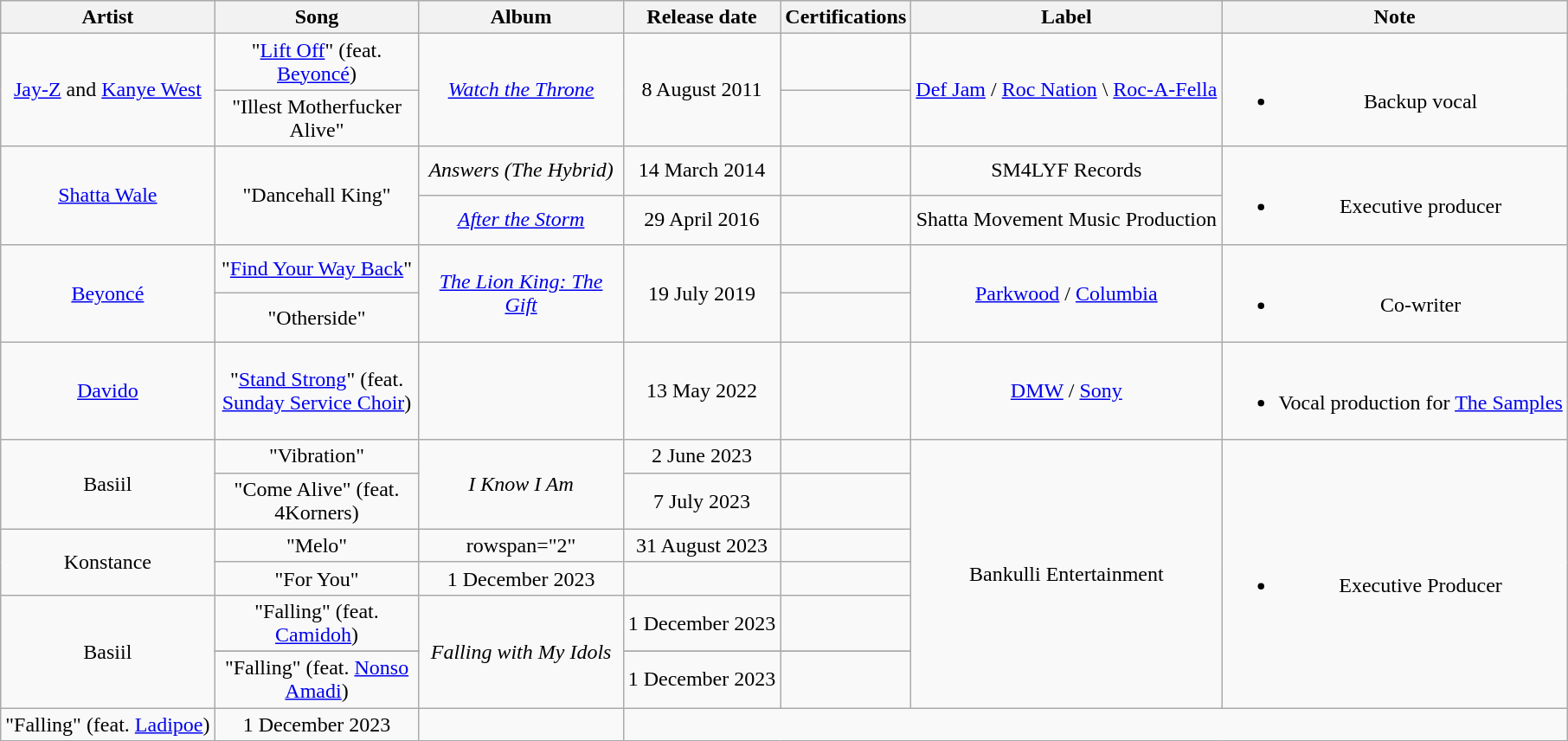<table class="wikitable plainrowheaders" style="text-align:center;" border="1">
<tr>
<th>Artist</th>
<th width="150">Song</th>
<th width="150">Album</th>
<th>Release date</th>
<th>Certifications</th>
<th>Label</th>
<th>Note</th>
</tr>
<tr>
<td rowspan="2"><a href='#'>Jay-Z</a> and <a href='#'>Kanye West</a></td>
<td>"<a href='#'>Lift Off</a>" (feat. <a href='#'>Beyoncé</a>)</td>
<td rowspan="2"><em><a href='#'>Watch the Throne</a></em></td>
<td rowspan="2">8 August 2011</td>
<td></td>
<td rowspan="2"><a href='#'>Def Jam</a> / <a href='#'>Roc Nation</a> \ <a href='#'>Roc-A-Fella</a></td>
<td rowspan="2"><br><ul><li>Backup vocal</li></ul></td>
</tr>
<tr>
<td>"Illest Motherfucker Alive"</td>
<td></td>
</tr>
<tr>
<td rowspan="2"><a href='#'>Shatta Wale</a></td>
<td rowspan="2">"Dancehall King"</td>
<td><em>Answers (The Hybrid)</em></td>
<td>14 March 2014</td>
<td></td>
<td>SM4LYF Records</td>
<td rowspan="2"><br><ul><li>Executive producer</li></ul></td>
</tr>
<tr>
<td><em><a href='#'>After the Storm</a></em></td>
<td>29 April 2016</td>
<td></td>
<td>Shatta Movement Music Production</td>
</tr>
<tr>
<td rowspan="2"><a href='#'>Beyoncé</a></td>
<td>"<a href='#'>Find Your Way Back</a>"</td>
<td rowspan="2"><em><a href='#'>The Lion King: The Gift</a></em></td>
<td rowspan="2">19 July 2019</td>
<td></td>
<td rowspan="2"><a href='#'>Parkwood</a> / <a href='#'>Columbia</a></td>
<td rowspan="2"><br><ul><li>Co-writer</li></ul></td>
</tr>
<tr>
<td>"Otherside"</td>
<td></td>
</tr>
<tr>
<td><a href='#'>Davido</a></td>
<td>"<a href='#'>Stand Strong</a>" (feat. <a href='#'>Sunday Service Choir</a>)</td>
<td></td>
<td>13 May 2022</td>
<td></td>
<td><a href='#'>DMW</a> / <a href='#'>Sony</a></td>
<td><br><ul><li>Vocal production for <a href='#'>The Samples</a></li></ul></td>
</tr>
<tr>
<td rowspan="2">Basiil</td>
<td>"Vibration"</td>
<td rowspan="2"><em>I Know I Am</em></td>
<td>2 June 2023</td>
<td></td>
<td rowspan="7">Bankulli Entertainment</td>
<td rowspan="7"><br><ul><li>Executive Producer</li></ul></td>
</tr>
<tr>
<td>"Come Alive" (feat. 4Korners)</td>
<td>7 July 2023</td>
<td></td>
</tr>
<tr>
<td rowspan="2">Konstance</td>
<td>"Melo"</td>
<td>rowspan="2" </td>
<td>31 August 2023</td>
<td></td>
</tr>
<tr>
<td>"For You"</td>
<td>1 December 2023</td>
<td></td>
</tr>
<tr>
<td rowspan="3">Basiil</td>
<td>"Falling" (feat. <a href='#'>Camidoh</a>)</td>
<td rowspan="3"><em>Falling with My Idols</em></td>
<td>1 December 2023</td>
<td></td>
</tr>
<tr>
</tr>
<tr>
<td>"Falling" (feat. <a href='#'>Nonso Amadi</a>)</td>
<td>1 December 2023</td>
<td></td>
</tr>
<tr>
<td>"Falling" (feat. <a href='#'>Ladipoe</a>)</td>
<td>1 December 2023</td>
<td></td>
</tr>
</table>
